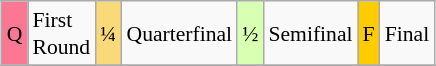<table class="wikitable" style="margin:0.5em auto; font-size:90%; line-height:1.25em;" width=150px;>
<tr>
<td style="background-color:#FA7894;text-align:center;">Q</td>
<td>First Round</td>
<td style="background-color:#FAD978;text-align:center;">¼</td>
<td>Quarterfinal</td>
<td style="background-color:#D9FFB2;text-align:center;">½</td>
<td>Semifinal</td>
<td style="background-color:#ffcc00;text-align:center;">F</td>
<td>Final</td>
</tr>
<tr>
</tr>
</table>
